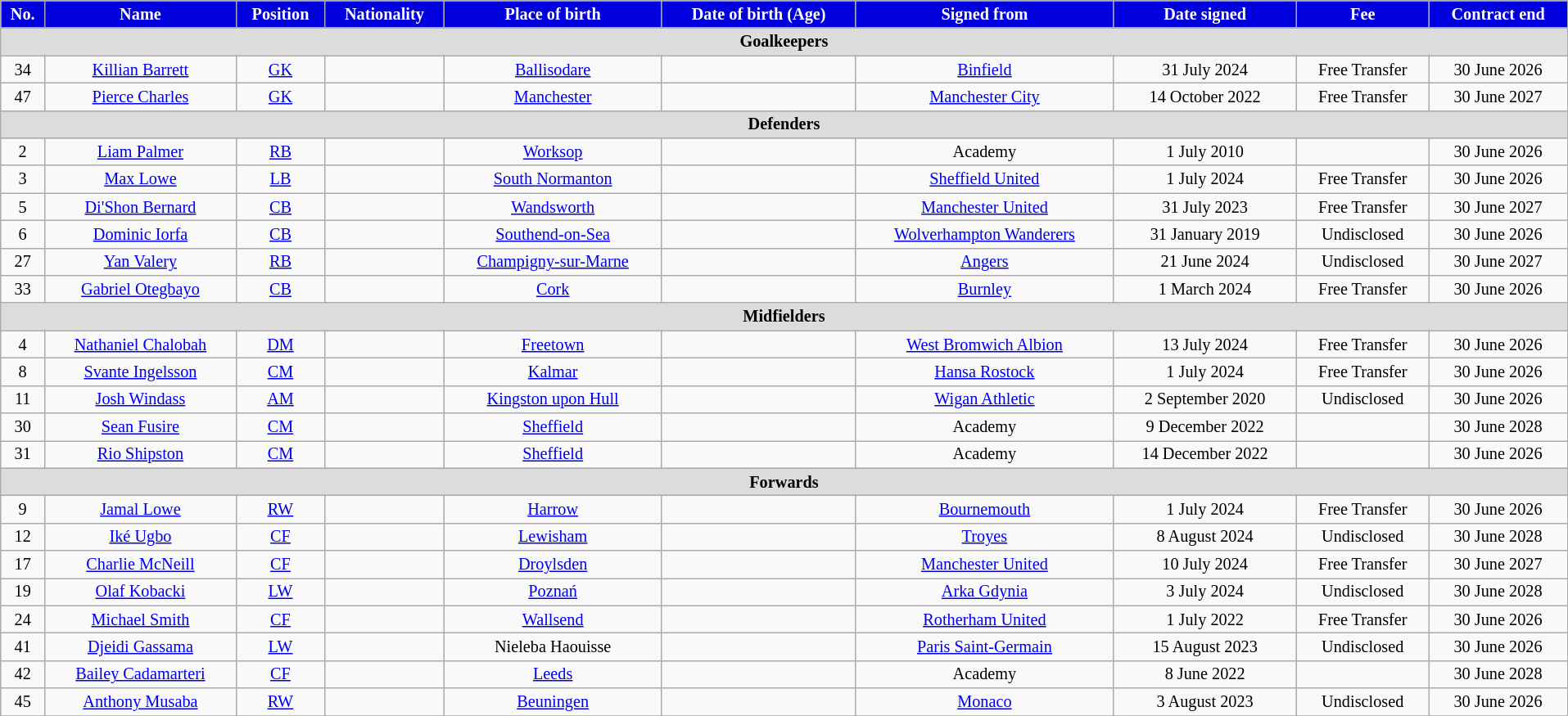<table class="wikitable" style="text-align:center; font-size:84.5%; width:101%;">
<tr>
<th style="color:white; background:#00d; text-align:center;">No.</th>
<th style="color:white; background:#00d; text-align:center;">Name</th>
<th style="color:white; background:#00d; text-align:center;">Position</th>
<th style="color:white; background:#00d; text-align:center;">Nationality</th>
<th style="color:white; background:#00d; text-align:center;">Place of birth</th>
<th style="color:white; background:#00d; text-align:center;">Date of birth (Age)</th>
<th style="color:white; background:#00d; text-align:center;">Signed from</th>
<th style="color:white; background:#00d; text-align:center;">Date signed</th>
<th style="color:white; background:#00d; text-align:center;">Fee</th>
<th style="color:white; background:#00d; text-align:center;">Contract end</th>
</tr>
<tr>
<th colspan="14" style="background:#dcdcdc; tepxt-align:center;">Goalkeepers</th>
</tr>
<tr>
<td>34</td>
<td><a href='#'>Killian Barrett</a></td>
<td><a href='#'>GK</a></td>
<td></td>
<td><a href='#'>Ballisodare</a></td>
<td></td>
<td><a href='#'>Binfield</a></td>
<td>31 July 2024</td>
<td>Free Transfer</td>
<td>30 June 2026</td>
</tr>
<tr>
<td>47</td>
<td><a href='#'>Pierce Charles</a></td>
<td><a href='#'>GK</a></td>
<td></td>
<td><a href='#'>Manchester</a></td>
<td></td>
<td><a href='#'>Manchester City</a></td>
<td>14 October 2022</td>
<td>Free Transfer</td>
<td>30 June 2027</td>
</tr>
<tr>
<th colspan="14" style="background:#dcdcdc; tepxt-align:center;">Defenders</th>
</tr>
<tr>
<td>2</td>
<td><a href='#'>Liam Palmer</a></td>
<td><a href='#'>RB</a></td>
<td></td>
<td><a href='#'>Worksop</a></td>
<td></td>
<td>Academy</td>
<td>1 July 2010</td>
<td></td>
<td>30 June 2026</td>
</tr>
<tr>
<td>3</td>
<td><a href='#'>Max Lowe</a></td>
<td><a href='#'>LB</a></td>
<td></td>
<td><a href='#'>South Normanton</a></td>
<td></td>
<td><a href='#'>Sheffield United</a></td>
<td>1 July 2024</td>
<td>Free Transfer</td>
<td>30 June 2026</td>
</tr>
<tr>
<td>5</td>
<td><a href='#'>Di'Shon Bernard</a></td>
<td><a href='#'>CB</a></td>
<td></td>
<td><a href='#'>Wandsworth</a></td>
<td></td>
<td><a href='#'>Manchester United</a></td>
<td>31 July 2023</td>
<td>Free Transfer</td>
<td>30 June 2027</td>
</tr>
<tr>
<td>6</td>
<td><a href='#'>Dominic Iorfa</a></td>
<td><a href='#'>CB</a></td>
<td></td>
<td><a href='#'>Southend-on-Sea</a></td>
<td></td>
<td><a href='#'>Wolverhampton Wanderers</a></td>
<td>31 January 2019</td>
<td>Undisclosed</td>
<td>30 June 2026</td>
</tr>
<tr>
<td>27</td>
<td><a href='#'>Yan Valery</a></td>
<td><a href='#'>RB</a></td>
<td></td>
<td><a href='#'>Champigny-sur-Marne</a></td>
<td></td>
<td><a href='#'>Angers</a></td>
<td>21 June 2024</td>
<td>Undisclosed</td>
<td>30 June 2027</td>
</tr>
<tr>
<td>33</td>
<td><a href='#'>Gabriel Otegbayo</a></td>
<td><a href='#'>CB</a></td>
<td></td>
<td><a href='#'>Cork</a></td>
<td></td>
<td><a href='#'>Burnley</a></td>
<td>1 March 2024</td>
<td>Free Transfer</td>
<td>30 June 2026</td>
</tr>
<tr>
<th colspan="14" style="background:#dcdcdc; tepxt-align:center;">Midfielders</th>
</tr>
<tr>
<td>4</td>
<td><a href='#'>Nathaniel Chalobah</a></td>
<td><a href='#'>DM</a></td>
<td></td>
<td><a href='#'>Freetown</a></td>
<td></td>
<td><a href='#'>West Bromwich Albion</a></td>
<td>13 July 2024</td>
<td>Free Transfer</td>
<td>30 June 2026</td>
</tr>
<tr>
<td>8</td>
<td><a href='#'>Svante Ingelsson</a></td>
<td><a href='#'>CM</a></td>
<td></td>
<td><a href='#'>Kalmar</a></td>
<td></td>
<td><a href='#'>Hansa Rostock</a></td>
<td>1 July 2024</td>
<td>Free Transfer</td>
<td>30 June 2026</td>
</tr>
<tr>
<td>11</td>
<td><a href='#'>Josh Windass</a></td>
<td><a href='#'>AM</a></td>
<td></td>
<td><a href='#'>Kingston upon Hull</a></td>
<td></td>
<td><a href='#'>Wigan Athletic</a></td>
<td>2 September 2020</td>
<td>Undisclosed</td>
<td>30 June 2026</td>
</tr>
<tr>
<td>30</td>
<td><a href='#'>Sean Fusire</a></td>
<td><a href='#'>CM</a></td>
<td></td>
<td><a href='#'>Sheffield</a></td>
<td></td>
<td>Academy</td>
<td>9 December 2022</td>
<td></td>
<td>30 June 2028</td>
</tr>
<tr>
<td>31</td>
<td><a href='#'>Rio Shipston</a></td>
<td><a href='#'>CM</a></td>
<td></td>
<td><a href='#'>Sheffield</a></td>
<td></td>
<td>Academy</td>
<td>14 December 2022</td>
<td></td>
<td>30 June 2026</td>
</tr>
<tr>
<th colspan="14" style="background:#dcdcdc; tepxt-align:center;">Forwards</th>
</tr>
<tr>
<td>9</td>
<td><a href='#'>Jamal Lowe</a></td>
<td><a href='#'>RW</a></td>
<td></td>
<td><a href='#'>Harrow</a></td>
<td></td>
<td><a href='#'>Bournemouth</a></td>
<td>1 July 2024</td>
<td>Free Transfer</td>
<td>30 June 2026</td>
</tr>
<tr>
<td>12</td>
<td><a href='#'>Iké Ugbo</a></td>
<td><a href='#'>CF</a></td>
<td></td>
<td><a href='#'>Lewisham</a></td>
<td></td>
<td><a href='#'>Troyes</a></td>
<td>8 August 2024</td>
<td>Undisclosed</td>
<td>30 June 2028</td>
</tr>
<tr>
<td>17</td>
<td><a href='#'>Charlie McNeill</a></td>
<td><a href='#'>CF</a></td>
<td></td>
<td><a href='#'>Droylsden</a></td>
<td></td>
<td><a href='#'>Manchester United</a></td>
<td>10 July 2024</td>
<td>Free Transfer</td>
<td>30 June 2027</td>
</tr>
<tr>
<td>19</td>
<td><a href='#'>Olaf Kobacki</a></td>
<td><a href='#'>LW</a></td>
<td></td>
<td><a href='#'>Poznań</a></td>
<td></td>
<td><a href='#'>Arka Gdynia</a></td>
<td>3 July 2024</td>
<td>Undisclosed</td>
<td>30 June 2028</td>
</tr>
<tr>
<td>24</td>
<td><a href='#'>Michael Smith</a></td>
<td><a href='#'>CF</a></td>
<td></td>
<td><a href='#'>Wallsend</a></td>
<td></td>
<td><a href='#'>Rotherham United</a></td>
<td>1 July 2022</td>
<td>Free Transfer</td>
<td>30 June 2026</td>
</tr>
<tr>
<td>41</td>
<td><a href='#'>Djeidi Gassama</a></td>
<td><a href='#'>LW</a></td>
<td></td>
<td>Nieleba Haouisse</td>
<td></td>
<td><a href='#'>Paris Saint-Germain</a></td>
<td>15 August 2023</td>
<td>Undisclosed</td>
<td>30 June 2026</td>
</tr>
<tr>
<td>42</td>
<td><a href='#'>Bailey Cadamarteri</a></td>
<td><a href='#'>CF</a></td>
<td></td>
<td><a href='#'>Leeds</a></td>
<td></td>
<td>Academy</td>
<td>8 June 2022</td>
<td></td>
<td>30 June 2028</td>
</tr>
<tr>
<td>45</td>
<td><a href='#'>Anthony Musaba</a></td>
<td><a href='#'>RW</a></td>
<td></td>
<td><a href='#'>Beuningen</a></td>
<td></td>
<td><a href='#'>Monaco</a></td>
<td>3 August 2023</td>
<td>Undisclosed</td>
<td>30 June 2026</td>
</tr>
<tr>
</tr>
</table>
